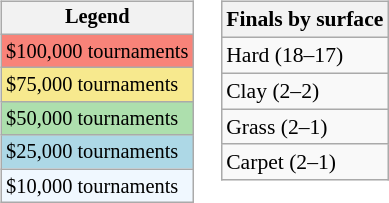<table>
<tr valign=top>
<td><br><table class=wikitable style="font-size:85%">
<tr>
<th>Legend</th>
</tr>
<tr style="background:#f88379;">
<td>$100,000 tournaments</td>
</tr>
<tr style="background:#f7e98e;">
<td>$75,000 tournaments</td>
</tr>
<tr style="background:#addfad;">
<td>$50,000 tournaments</td>
</tr>
<tr style="background:lightblue;">
<td>$25,000 tournaments</td>
</tr>
<tr style="background:#f0f8ff;">
<td>$10,000 tournaments</td>
</tr>
</table>
</td>
<td><br><table class=wikitable style="font-size:90%">
<tr>
<th>Finals by surface</th>
</tr>
<tr>
<td>Hard (18–17)</td>
</tr>
<tr>
<td>Clay (2–2)</td>
</tr>
<tr>
<td>Grass (2–1)</td>
</tr>
<tr>
<td>Carpet (2–1)</td>
</tr>
</table>
</td>
</tr>
</table>
